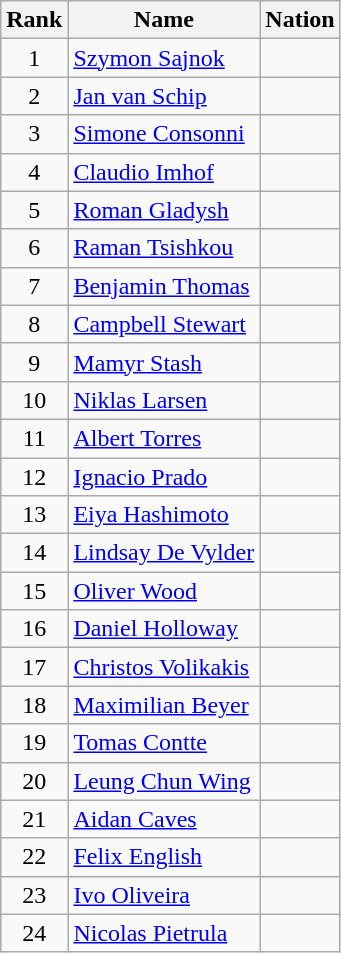<table class="wikitable sortable" style="text-align:center">
<tr>
<th>Rank</th>
<th>Name</th>
<th>Nation</th>
</tr>
<tr>
<td>1</td>
<td align=left><a href='#'>Szymon Sajnok</a></td>
<td align=left></td>
</tr>
<tr>
<td>2</td>
<td align=left><a href='#'>Jan van Schip</a></td>
<td align=left></td>
</tr>
<tr>
<td>3</td>
<td align=left><a href='#'>Simone Consonni</a></td>
<td align=left></td>
</tr>
<tr>
<td>4</td>
<td align=left><a href='#'>Claudio Imhof</a></td>
<td align=left></td>
</tr>
<tr>
<td>5</td>
<td align=left><a href='#'>Roman Gladysh</a></td>
<td align=left></td>
</tr>
<tr>
<td>6</td>
<td align=left><a href='#'>Raman Tsishkou</a></td>
<td align=left></td>
</tr>
<tr>
<td>7</td>
<td align=left><a href='#'>Benjamin Thomas</a></td>
<td align=left></td>
</tr>
<tr>
<td>8</td>
<td align=left><a href='#'>Campbell Stewart</a></td>
<td align=left></td>
</tr>
<tr>
<td>9</td>
<td align=left><a href='#'>Mamyr Stash</a></td>
<td align=left></td>
</tr>
<tr>
<td>10</td>
<td align=left><a href='#'>Niklas Larsen</a></td>
<td align=left></td>
</tr>
<tr>
<td>11</td>
<td align=left><a href='#'>Albert Torres</a></td>
<td align=left></td>
</tr>
<tr>
<td>12</td>
<td align=left><a href='#'>Ignacio Prado</a></td>
<td align=left></td>
</tr>
<tr>
<td>13</td>
<td align=left><a href='#'>Eiya Hashimoto</a></td>
<td align=left></td>
</tr>
<tr>
<td>14</td>
<td align=left><a href='#'>Lindsay De Vylder</a></td>
<td align=left></td>
</tr>
<tr>
<td>15</td>
<td align=left><a href='#'>Oliver Wood</a></td>
<td align=left></td>
</tr>
<tr>
<td>16</td>
<td align=left><a href='#'>Daniel Holloway</a></td>
<td align=left></td>
</tr>
<tr>
<td>17</td>
<td align=left><a href='#'>Christos Volikakis</a></td>
<td align=left></td>
</tr>
<tr>
<td>18</td>
<td align=left><a href='#'>Maximilian Beyer</a></td>
<td align=left></td>
</tr>
<tr>
<td>19</td>
<td align=left><a href='#'>Tomas Contte</a></td>
<td align=left></td>
</tr>
<tr>
<td>20</td>
<td align=left><a href='#'>Leung Chun Wing</a></td>
<td align=left></td>
</tr>
<tr>
<td>21</td>
<td align=left><a href='#'>Aidan Caves</a></td>
<td align=left></td>
</tr>
<tr>
<td>22</td>
<td align=left><a href='#'>Felix English</a></td>
<td align=left></td>
</tr>
<tr>
<td>23</td>
<td align=left><a href='#'>Ivo Oliveira</a></td>
<td align=left></td>
</tr>
<tr>
<td>24</td>
<td align=left><a href='#'>Nicolas Pietrula</a></td>
<td align=left></td>
</tr>
</table>
